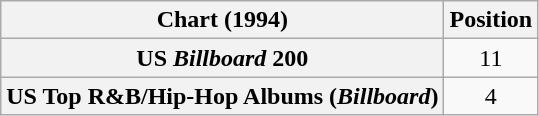<table class="wikitable plainrowheaders" style="text-align:center">
<tr>
<th scope="col">Chart (1994)</th>
<th scope="col">Position</th>
</tr>
<tr>
<th scope="row">US <em>Billboard</em> 200</th>
<td>11</td>
</tr>
<tr>
<th scope="row">US Top R&B/Hip-Hop Albums (<em>Billboard</em>)</th>
<td>4</td>
</tr>
</table>
